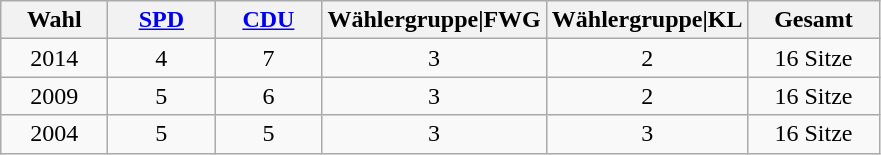<table class="wikitable">
<tr>
<th style="width:4em">Wahl</th>
<th style="width:4em"><a href='#'>SPD</a></th>
<th style="width:4em"><a href='#'>CDU</a></th>
<th style="width:4em">Wählergruppe|FWG</th>
<th style="width:4em">Wählergruppe|KL</th>
<th style="width:5em">Gesamt</th>
</tr>
<tr align="center">
<td>2014</td>
<td>4</td>
<td>7</td>
<td>3</td>
<td>2</td>
<td>16 Sitze</td>
</tr>
<tr align="center">
<td>2009</td>
<td>5</td>
<td>6</td>
<td>3</td>
<td>2</td>
<td>16 Sitze</td>
</tr>
<tr align="center">
<td>2004</td>
<td>5</td>
<td>5</td>
<td>3</td>
<td>3</td>
<td>16 Sitze</td>
</tr>
</table>
